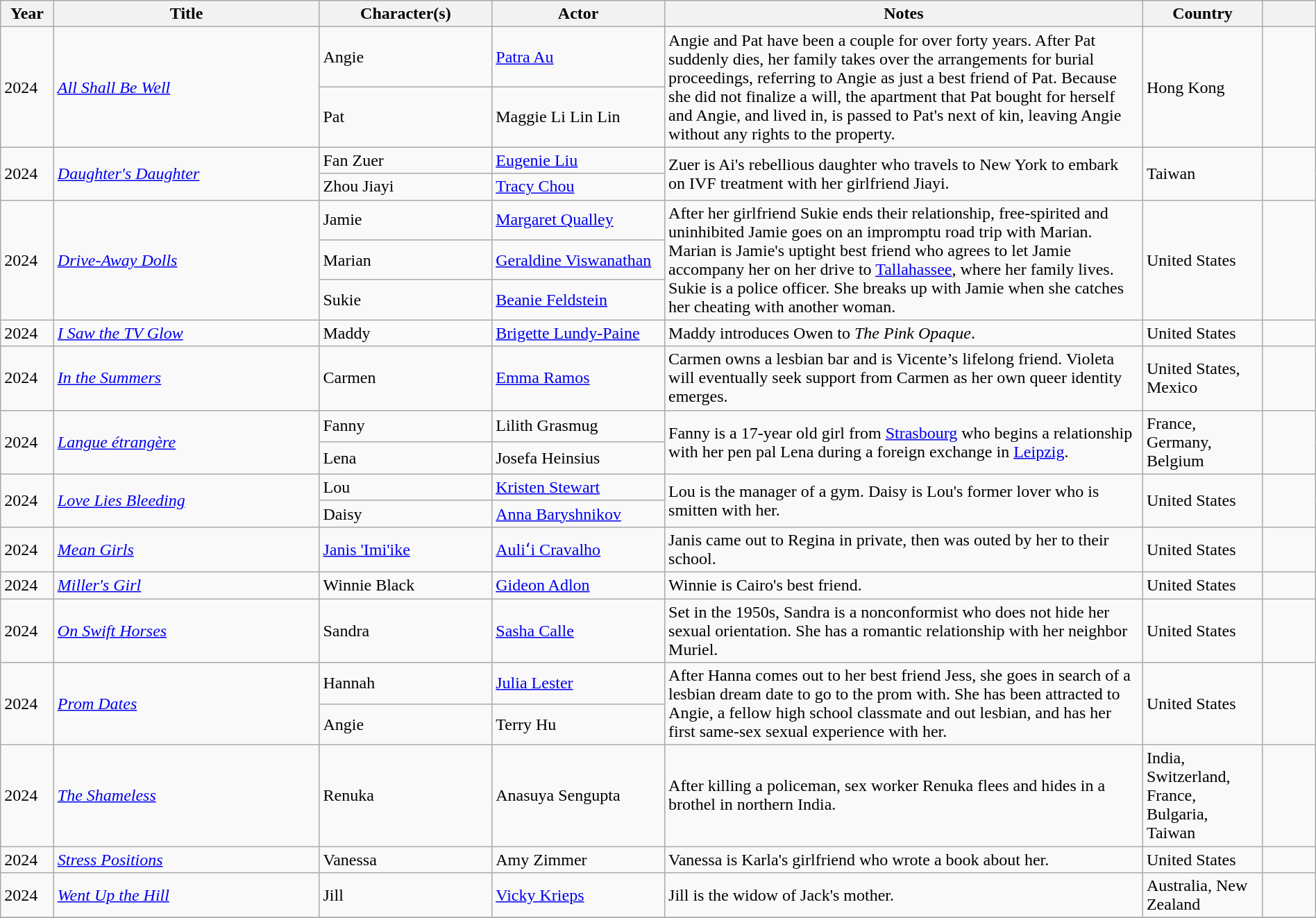<table class="wikitable sortable" style="width: 100%">
<tr>
<th style="width:4%;">Year</th>
<th style="width:20%;">Title</th>
<th style="width:13%;">Character(s)</th>
<th style="width:13%;">Actor</th>
<th style="width:36%;">Notes</th>
<th style="width:9%;">Country</th>
<th style="width:4%;" class="unsortable"></th>
</tr>
<tr>
<td rowspan="2">2024</td>
<td rowspan="2"><em><a href='#'>All Shall Be Well</a></em></td>
<td>Angie</td>
<td><a href='#'>Patra Au</a></td>
<td rowspan="2">Angie and Pat have been a couple for over forty years. After Pat suddenly dies, her family takes over the arrangements for burial proceedings, referring to Angie as just a best friend of Pat. Because she did not finalize a will, the apartment that Pat bought for herself and Angie, and lived in, is passed to Pat's next of kin, leaving Angie without any rights to the property.</td>
<td rowspan="2">Hong Kong</td>
<td rowspan="2"></td>
</tr>
<tr>
<td>Pat</td>
<td>Maggie Li Lin Lin</td>
</tr>
<tr>
<td rowspan="2">2024</td>
<td rowspan="2"><em><a href='#'>Daughter's Daughter</a></em></td>
<td>Fan Zuer</td>
<td><a href='#'>Eugenie Liu</a></td>
<td rowspan="2">Zuer is Ai's rebellious daughter who travels to New York to embark on IVF treatment with her girlfriend Jiayi.</td>
<td rowspan="2">Taiwan</td>
<td rowspan="2"></td>
</tr>
<tr>
<td>Zhou Jiayi</td>
<td><a href='#'>Tracy Chou</a></td>
</tr>
<tr>
<td rowspan="3">2024</td>
<td rowspan="3"><em><a href='#'>Drive-Away Dolls</a></em></td>
<td>Jamie</td>
<td><a href='#'>Margaret Qualley</a></td>
<td rowspan="3">After her girlfriend Sukie ends their relationship, free-spirited and uninhibited Jamie goes on an impromptu road trip with Marian.  Marian is Jamie's uptight best friend who agrees to let Jamie accompany her on her drive to <a href='#'>Tallahassee</a>, where her family lives.  Sukie is a police officer. She breaks up with Jamie when she catches her cheating with another woman.</td>
<td rowspan="3">United States</td>
<td rowspan="3"></td>
</tr>
<tr>
<td>Marian</td>
<td><a href='#'>Geraldine Viswanathan</a></td>
</tr>
<tr>
<td>Sukie</td>
<td><a href='#'>Beanie Feldstein</a></td>
</tr>
<tr>
<td>2024</td>
<td><em><a href='#'>I Saw the TV Glow</a></em></td>
<td>Maddy</td>
<td><a href='#'>Brigette Lundy-Paine</a></td>
<td>Maddy introduces Owen to <em>The Pink Opaque</em>.</td>
<td>United States</td>
<td></td>
</tr>
<tr>
<td>2024</td>
<td><em><a href='#'>In the Summers</a></em></td>
<td>Carmen</td>
<td><a href='#'>Emma Ramos</a></td>
<td>Carmen owns a lesbian bar and is Vicente’s lifelong friend. Violeta will eventually seek support from Carmen as her own queer identity emerges.</td>
<td>United States, Mexico</td>
<td></td>
</tr>
<tr>
<td rowspan="2">2024</td>
<td rowspan="2"><em><a href='#'>Langue étrangère</a></em></td>
<td>Fanny</td>
<td>Lilith Grasmug</td>
<td rowspan="2">Fanny is a 17-year old girl from <a href='#'>Strasbourg</a> who begins a relationship with her pen pal Lena during a foreign exchange in <a href='#'>Leipzig</a>.</td>
<td rowspan="2">France, Germany, Belgium</td>
<td rowspan="2"></td>
</tr>
<tr>
<td>Lena</td>
<td>Josefa Heinsius</td>
</tr>
<tr>
<td rowspan="2">2024</td>
<td rowspan="2"><em><a href='#'>Love Lies Bleeding</a></em></td>
<td>Lou</td>
<td><a href='#'>Kristen Stewart</a></td>
<td rowspan="2">Lou is the manager of a gym.  Daisy is Lou's former lover who is smitten with her.</td>
<td rowspan="2">United States</td>
<td rowspan="2"></td>
</tr>
<tr>
<td>Daisy</td>
<td><a href='#'>Anna Baryshnikov</a></td>
</tr>
<tr>
<td>2024</td>
<td><em><a href='#'>Mean Girls</a></em></td>
<td><a href='#'>Janis 'Imi'ike</a></td>
<td><a href='#'>Auliʻi Cravalho</a></td>
<td>Janis came out to Regina in private, then was outed by her to their school.</td>
<td>United States</td>
<td></td>
</tr>
<tr>
<td>2024</td>
<td><em><a href='#'>Miller's Girl</a></em></td>
<td>Winnie Black</td>
<td><a href='#'>Gideon Adlon</a></td>
<td>Winnie is Cairo's best friend.</td>
<td>United States</td>
<td></td>
</tr>
<tr>
<td>2024</td>
<td><em><a href='#'>On Swift Horses</a></em></td>
<td>Sandra</td>
<td><a href='#'>Sasha Calle</a></td>
<td>Set in the 1950s, Sandra is a nonconformist who does not hide her sexual orientation. She has a romantic relationship with her neighbor Muriel.</td>
<td>United States</td>
<td></td>
</tr>
<tr>
<td rowspan="2">2024</td>
<td rowspan="2"><em><a href='#'>Prom Dates</a></em></td>
<td>Hannah</td>
<td><a href='#'>Julia Lester</a></td>
<td rowspan="2">After Hanna comes out to her best friend Jess, she goes in search of a lesbian dream date to go to the prom with. She has been attracted to Angie, a fellow high school classmate and out lesbian, and has her first same-sex sexual experience with her.</td>
<td rowspan="2">United States</td>
<td rowspan="2"></td>
</tr>
<tr>
<td>Angie</td>
<td>Terry Hu</td>
</tr>
<tr>
<td>2024</td>
<td><em><a href='#'>The Shameless</a></em></td>
<td>Renuka</td>
<td>Anasuya Sengupta</td>
<td>After killing a policeman, sex worker Renuka flees and hides in a brothel in northern India.</td>
<td>India, Switzerland, France, Bulgaria, Taiwan</td>
<td></td>
</tr>
<tr>
<td>2024</td>
<td><em><a href='#'>Stress Positions</a></em></td>
<td>Vanessa</td>
<td>Amy Zimmer</td>
<td>Vanessa is Karla's girlfriend who wrote a book about her.</td>
<td>United States</td>
<td></td>
</tr>
<tr>
<td>2024</td>
<td><em><a href='#'>Went Up the Hill</a></em></td>
<td>Jill</td>
<td><a href='#'>Vicky Krieps</a></td>
<td>Jill is the widow of Jack's mother.</td>
<td>Australia, New Zealand</td>
<td></td>
</tr>
<tr>
</tr>
</table>
